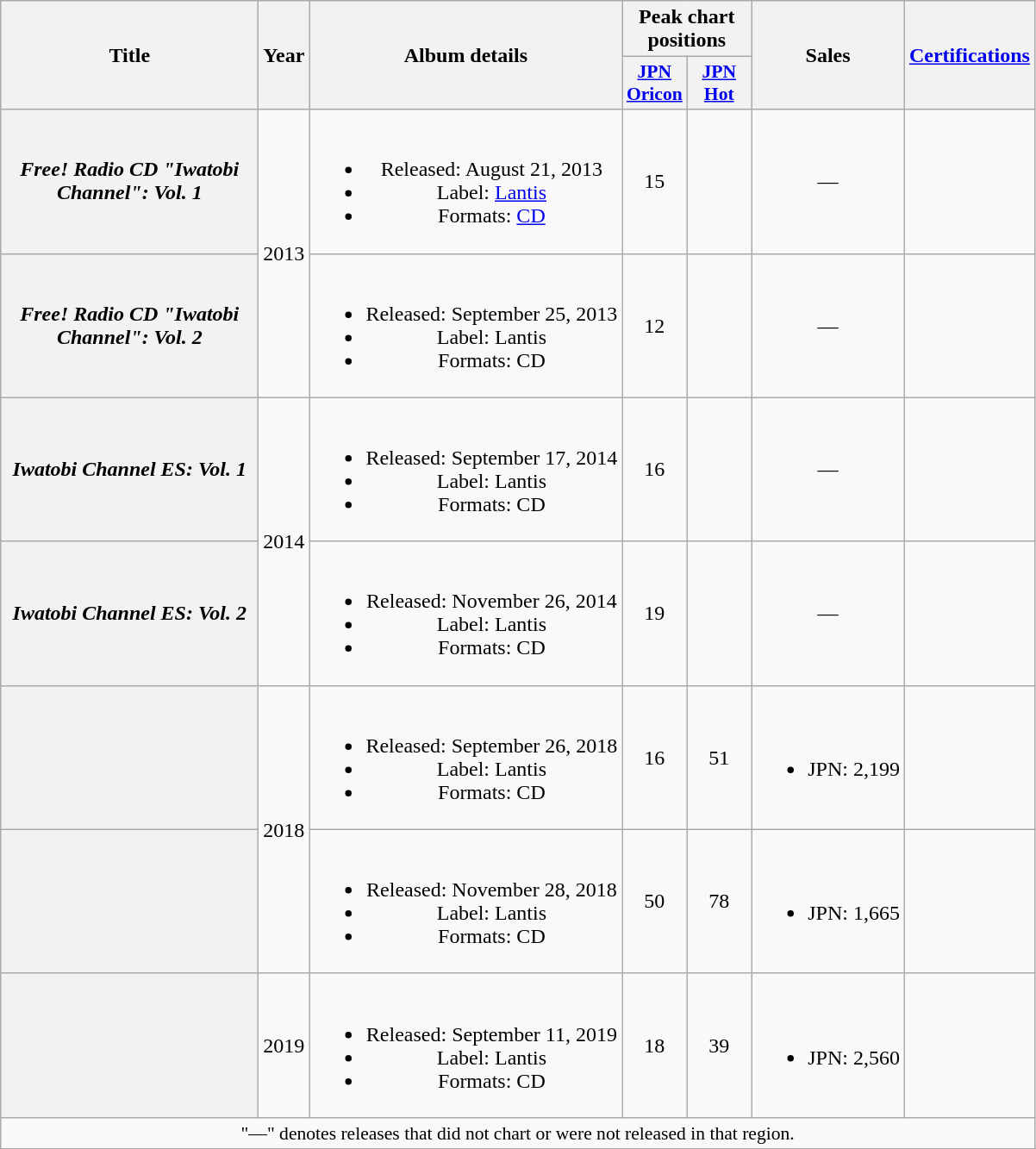<table class="wikitable plainrowheaders" style="text-align:center;">
<tr>
<th scope="col" rowspan="2" style="width:12em;">Title</th>
<th scope="col" rowspan="2">Year</th>
<th scope="col" rowspan="2">Album details</th>
<th scope="col" colspan="2">Peak chart positions</th>
<th scope="col" rowspan="2">Sales<br></th>
<th scope="col" rowspan="2"><a href='#'>Certifications</a></th>
</tr>
<tr>
<th scope="col" style="width:3em;font-size:90%;"><a href='#'>JPN<br>Oricon</a><br></th>
<th scope="col" style="width:3em;font-size:90%;"><a href='#'>JPN<br>Hot</a><br></th>
</tr>
<tr>
<th scope="row"><em>Free! Radio CD "Iwatobi Channel": Vol. 1</em></th>
<td rowspan="2">2013</td>
<td><br><ul><li>Released: August 21, 2013</li><li>Label: <a href='#'>Lantis</a></li><li>Formats: <a href='#'>CD</a></li></ul></td>
<td>15</td>
<td></td>
<td>—</td>
<td></td>
</tr>
<tr>
<th scope="row"><em>Free! Radio CD "Iwatobi Channel": Vol. 2</em></th>
<td><br><ul><li>Released: September 25, 2013</li><li>Label: Lantis</li><li>Formats: CD</li></ul></td>
<td>12</td>
<td></td>
<td>—</td>
<td></td>
</tr>
<tr>
<th scope="row"><em>Iwatobi Channel ES: Vol. 1</em></th>
<td rowspan="2">2014</td>
<td><br><ul><li>Released: September 17, 2014</li><li>Label: Lantis</li><li>Formats: CD</li></ul></td>
<td>16</td>
<td></td>
<td>—</td>
<td></td>
</tr>
<tr>
<th scope="row"><em>Iwatobi Channel ES: Vol. 2</em></th>
<td><br><ul><li>Released: November 26, 2014</li><li>Label: Lantis</li><li>Formats: CD</li></ul></td>
<td>19</td>
<td></td>
<td>—</td>
<td></td>
</tr>
<tr>
<th scope="row"></th>
<td rowspan="2">2018</td>
<td><br><ul><li>Released: September 26, 2018</li><li>Label: Lantis</li><li>Formats: CD</li></ul></td>
<td>16</td>
<td>51</td>
<td><br><ul><li>JPN: 2,199</li></ul></td>
<td></td>
</tr>
<tr>
<th scope="row"></th>
<td><br><ul><li>Released: November 28, 2018</li><li>Label: Lantis</li><li>Formats: CD</li></ul></td>
<td>50</td>
<td>78</td>
<td><br><ul><li>JPN: 1,665</li></ul></td>
<td></td>
</tr>
<tr>
<th scope="row"></th>
<td>2019</td>
<td><br><ul><li>Released: September 11, 2019</li><li>Label: Lantis</li><li>Formats: CD</li></ul></td>
<td>18</td>
<td>39</td>
<td><br><ul><li>JPN: 2,560</li></ul></td>
<td></td>
</tr>
<tr>
<td colspan="7" style="font-size:90%;">"—" denotes releases that did not chart or were not released in that region.</td>
</tr>
<tr>
</tr>
</table>
